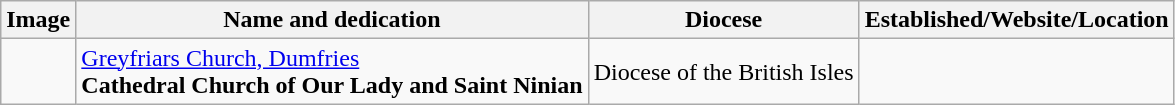<table class="wikitable">
<tr>
<th>Image</th>
<th>Name and dedication</th>
<th>Diocese</th>
<th>Established/Website/Location</th>
</tr>
<tr>
<td></td>
<td><a href='#'>Greyfriars Church, Dumfries</a><br><strong>Cathedral Church of Our Lady and Saint Ninian</strong></td>
<td>Diocese of the British Isles</td>
<td></td>
</tr>
</table>
